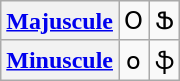<table class="wikitable" style="text-align:center;">
<tr>
<th><a href='#'>Majuscule</a></th>
<td>Օ</td>
<td>Ֆ</td>
</tr>
<tr>
<th><a href='#'>Minuscule</a></th>
<td>օ</td>
<td>ֆ</td>
</tr>
</table>
